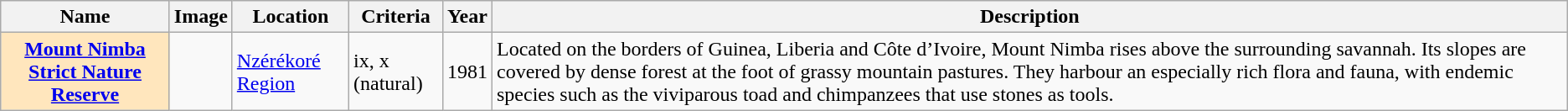<table class="wikitable sortable">
<tr>
<th>Name</th>
<th>Image</th>
<th>Location</th>
<th>Criteria</th>
<th>Year</th>
<th><strong>Description</strong></th>
</tr>
<tr>
<th scope="row" style="background:#ffe6bd;"><a href='#'>Mount Nimba Strict Nature Reserve</a></th>
<td></td>
<td><a href='#'>Nzérékoré Region</a><br></td>
<td>ix, x (natural)</td>
<td>1981</td>
<td>Located on the borders of Guinea, Liberia and Côte d’Ivoire, Mount Nimba rises above the surrounding savannah. Its slopes are covered by dense forest at the foot of grassy mountain pastures. They harbour an especially rich flora and fauna, with endemic species such as the viviparous toad and chimpanzees that use stones as tools.</td>
</tr>
</table>
